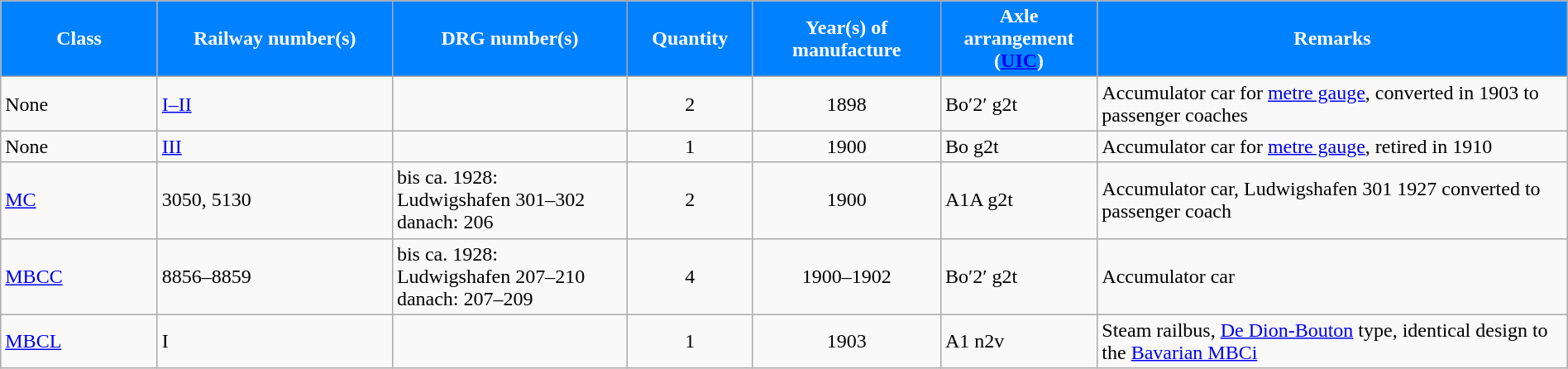<table class="wikitable"  width="100%">
<tr>
<th style="color:#ffffff; background:#0081ff" width="10%">Class</th>
<th style="color:#ffffff; background:#0081ff" width="15%">Railway number(s)</th>
<th style="color:#ffffff; background:#0081ff" width="15%">DRG number(s)</th>
<th style="color:#ffffff; background:#0081ff" width="8%">Quantity</th>
<th style="color:#ffffff; background:#0081ff" width="12%">Year(s) of manufacture</th>
<th style="color:#ffffff; background:#0081ff" width="10%">Axle arrangement (<a href='#'>UIC</a>)</th>
<th style="color:#ffffff; background:#0081ff" width="30%">Remarks</th>
</tr>
<tr>
<td>None</td>
<td><a href='#'>I–II</a></td>
<td></td>
<td align="center">2</td>
<td align="center">1898</td>
<td>Bo′2′ g2t</td>
<td>Accumulator car for <a href='#'>metre gauge</a>, converted in 1903 to passenger coaches</td>
</tr>
<tr>
<td>None</td>
<td><a href='#'>III</a></td>
<td></td>
<td align="center">1</td>
<td align="center">1900</td>
<td>Bo g2t</td>
<td>Accumulator car for <a href='#'>metre gauge</a>, retired  in 1910</td>
</tr>
<tr>
<td><a href='#'>MC</a></td>
<td>3050, 5130</td>
<td>bis ca. 1928: <br>Ludwigshafen 301–302 <br>danach: 206</td>
<td align="center">2</td>
<td align="center">1900</td>
<td>A1A g2t</td>
<td>Accumulator car, Ludwigshafen 301 1927 converted to passenger coach</td>
</tr>
<tr>
<td><a href='#'>MBCC</a></td>
<td>8856–8859</td>
<td>bis ca. 1928: <br>Ludwigshafen 207–210 <br>danach: 207–209</td>
<td align="center">4</td>
<td align="center">1900–1902</td>
<td>Bo′2′ g2t</td>
<td>Accumulator car</td>
</tr>
<tr>
<td><a href='#'>MBCL</a></td>
<td>I</td>
<td></td>
<td align="center">1</td>
<td align="center">1903</td>
<td>A1 n2v</td>
<td>Steam railbus, <a href='#'>De Dion-Bouton</a> type, identical design to the <a href='#'>Bavarian MBCi</a></td>
</tr>
</table>
